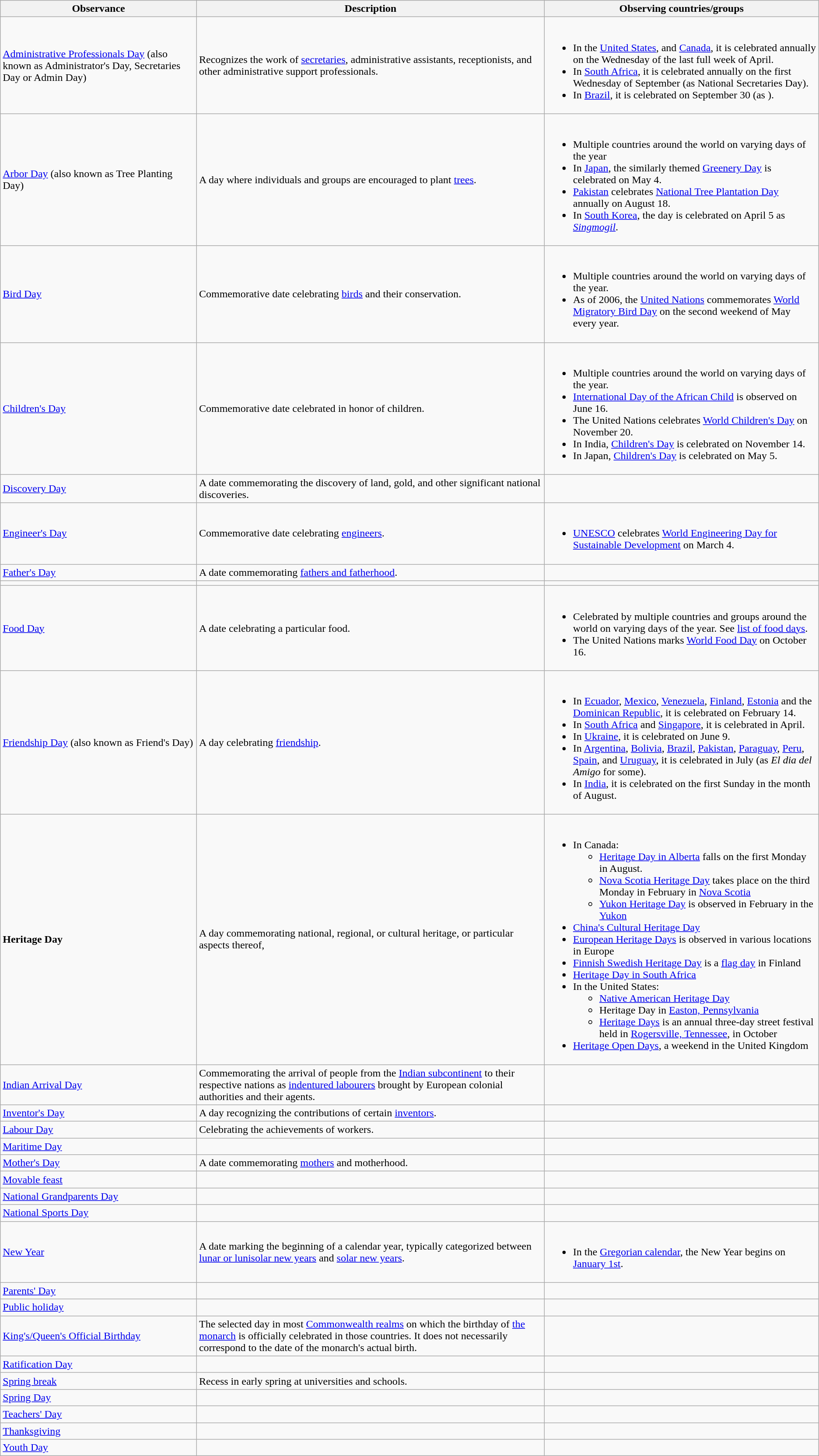<table class="wikitable">
<tr>
<th>Observance</th>
<th>Description</th>
<th>Observing countries/groups</th>
</tr>
<tr>
<td><a href='#'>Administrative Professionals Day</a> (also known as Administrator's Day, Secretaries Day or Admin Day)</td>
<td>Recognizes the work of <a href='#'>secretaries</a>, administrative assistants, receptionists, and other administrative support professionals.</td>
<td><br><ul><li>In the <a href='#'>United States</a>, and <a href='#'>Canada</a>, it is celebrated annually on the Wednesday of the last full week of April.</li><li>In <a href='#'>South Africa</a>, it is celebrated annually on the first Wednesday of September (as National Secretaries Day).</li><li>In <a href='#'>Brazil</a>, it is celebrated on September 30 (as ).</li></ul></td>
</tr>
<tr>
<td><a href='#'>Arbor Day</a> (also known as Tree Planting Day)</td>
<td>A day where individuals and groups are encouraged to plant <a href='#'>trees</a>.</td>
<td><br><ul><li>Multiple countries around the world on varying days of the year</li><li>In <a href='#'>Japan</a>, the similarly themed <a href='#'>Greenery Day</a> is celebrated on May 4.</li><li><a href='#'>Pakistan</a> celebrates <a href='#'>National Tree Plantation Day</a> annually on August 18.</li><li>In <a href='#'>South Korea</a>, the day is celebrated on April 5 as <em><a href='#'>Singmogil</a></em>.</li></ul></td>
</tr>
<tr>
<td><a href='#'>Bird Day</a></td>
<td>Commemorative date celebrating <a href='#'>birds</a> and their conservation.</td>
<td><br><ul><li>Multiple countries around the world on varying days of the year.</li><li>As of 2006, the <a href='#'>United Nations</a> commemorates <a href='#'>World Migratory Bird Day</a> on the second weekend of May every year.</li></ul></td>
</tr>
<tr>
<td><a href='#'>Children's Day</a></td>
<td>Commemorative date celebrated in honor of children.</td>
<td><br><ul><li>Multiple countries around the world on varying days of the year.</li><li><a href='#'>International Day of the African Child</a> is observed on June 16.</li><li>The United Nations celebrates <a href='#'>World Children's Day</a> on November 20.</li><li>In India, <a href='#'>Children's Day</a> is celebrated on November 14.</li><li>In Japan, <a href='#'>Children's Day</a> is celebrated on May 5.</li></ul></td>
</tr>
<tr>
<td><a href='#'>Discovery Day</a></td>
<td>A date commemorating the discovery of land, gold, and other significant national discoveries.</td>
<td></td>
</tr>
<tr>
<td><a href='#'>Engineer's Day</a></td>
<td>Commemorative date celebrating <a href='#'>engineers</a>.</td>
<td><br><ul><li><a href='#'>UNESCO</a> celebrates <a href='#'>World Engineering Day for Sustainable Development</a> on March 4.</li></ul></td>
</tr>
<tr>
<td><a href='#'>Father's Day</a></td>
<td>A date commemorating <a href='#'>fathers and fatherhood</a>.</td>
<td></td>
</tr>
<tr>
<td></td>
<td></td>
<td></td>
</tr>
<tr>
<td><a href='#'>Food Day</a></td>
<td>A date celebrating a particular food.</td>
<td><br><ul><li>Celebrated by multiple countries and groups around the world on varying days of the year. See <a href='#'>list of food days</a>.</li><li>The United Nations marks <a href='#'>World Food Day</a> on October 16.</li></ul></td>
</tr>
<tr>
<td><a href='#'>Friendship Day</a> (also known as Friend's Day)</td>
<td>A day celebrating <a href='#'>friendship</a>.</td>
<td><br><ul><li>In <a href='#'>Ecuador</a>, <a href='#'>Mexico</a>, <a href='#'>Venezuela</a>, <a href='#'>Finland</a>, <a href='#'>Estonia</a> and the <a href='#'>Dominican Republic</a>, it is celebrated on February 14.</li><li>In <a href='#'>South Africa</a> and <a href='#'>Singapore</a>, it is celebrated in April.</li><li>In <a href='#'>Ukraine</a>, it is celebrated on June 9.</li><li>In <a href='#'>Argentina</a>, <a href='#'>Bolivia</a>, <a href='#'>Brazil</a>, <a href='#'>Pakistan</a>, <a href='#'>Paraguay</a>, <a href='#'>Peru</a>, <a href='#'>Spain</a>, and <a href='#'>Uruguay</a>, it is celebrated in July (as <em>El dia del Amigo</em> for some).</li><li>In <a href='#'>India</a>, it is celebrated on the first Sunday in the month of August.</li></ul></td>
</tr>
<tr>
<td><strong>Heritage Day</strong></td>
<td>A day commemorating national, regional, or cultural heritage, or particular aspects thereof,</td>
<td><br><ul><li>In Canada:<ul><li><a href='#'>Heritage Day in Alberta</a> falls on the first Monday in August.</li><li><a href='#'>Nova Scotia Heritage Day</a> takes place on the third Monday in February in <a href='#'>Nova Scotia</a></li><li><a href='#'>Yukon Heritage Day</a> is observed in February in the <a href='#'>Yukon</a></li></ul></li><li><a href='#'>China's Cultural Heritage Day</a></li><li><a href='#'>European Heritage Days</a> is observed in various locations in Europe</li><li><a href='#'>Finnish Swedish Heritage Day</a> is a <a href='#'>flag day</a> in Finland</li><li><a href='#'>Heritage Day in South Africa</a></li><li>In the United States:<ul><li><a href='#'>Native American Heritage Day</a></li><li>Heritage Day in <a href='#'>Easton, Pennsylvania</a></li><li><a href='#'>Heritage Days</a> is an annual three-day street festival held in <a href='#'>Rogersville, Tennessee</a>, in October</li></ul></li><li><a href='#'>Heritage Open Days</a>, a weekend in the United Kingdom</li></ul></td>
</tr>
<tr>
<td><a href='#'>Indian Arrival Day</a></td>
<td>Commemorating the arrival of people from the <a href='#'>Indian subcontinent</a> to their respective nations as <a href='#'>indentured labourers</a> brought by European colonial authorities and their agents.</td>
<td></td>
</tr>
<tr>
<td><a href='#'>Inventor's Day</a></td>
<td>A day recognizing the contributions of certain <a href='#'>inventors</a>.</td>
<td></td>
</tr>
<tr>
<td><a href='#'>Labour Day</a></td>
<td>Celebrating the achievements of workers.</td>
<td></td>
</tr>
<tr>
<td><a href='#'>Maritime Day</a></td>
<td></td>
<td></td>
</tr>
<tr>
<td><a href='#'>Mother's Day</a></td>
<td>A date commemorating <a href='#'>mothers</a> and motherhood.</td>
<td></td>
</tr>
<tr>
<td><a href='#'>Movable feast</a></td>
<td></td>
<td></td>
</tr>
<tr>
<td><a href='#'>National Grandparents Day</a></td>
<td></td>
<td></td>
</tr>
<tr>
<td><a href='#'>National Sports Day</a></td>
<td></td>
<td></td>
</tr>
<tr>
<td><a href='#'>New Year</a></td>
<td>A date marking the beginning of a calendar year, typically categorized between <a href='#'>lunar or lunisolar new years</a> and <a href='#'>solar new years</a>.</td>
<td><br><ul><li>In the <a href='#'>Gregorian calendar</a>, the New Year begins on <a href='#'>January 1st</a>.</li></ul></td>
</tr>
<tr>
<td><a href='#'>Parents' Day</a></td>
<td></td>
<td></td>
</tr>
<tr>
<td><a href='#'>Public holiday</a></td>
<td></td>
<td></td>
</tr>
<tr>
<td><a href='#'>King's/Queen's Official Birthday</a></td>
<td>The selected day in most <a href='#'>Commonwealth realms</a> on which the birthday of <a href='#'>the monarch</a> is officially celebrated in those countries. It does not necessarily correspond to the date of the monarch's actual birth.</td>
<td></td>
</tr>
<tr>
<td><a href='#'>Ratification Day</a></td>
<td></td>
<td></td>
</tr>
<tr>
<td><a href='#'>Spring break</a></td>
<td>Recess in early spring at universities and schools.</td>
<td></td>
</tr>
<tr>
<td><a href='#'>Spring Day</a></td>
<td></td>
<td></td>
</tr>
<tr>
<td><a href='#'>Teachers' Day</a></td>
<td></td>
<td></td>
</tr>
<tr>
<td><a href='#'>Thanksgiving</a></td>
<td></td>
<td></td>
</tr>
<tr>
<td><a href='#'>Youth Day</a></td>
<td></td>
<td></td>
</tr>
</table>
